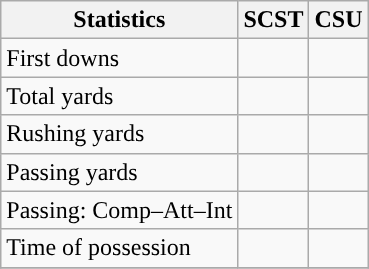<table class="wikitable" style="float: left;">
<tr>
<th>Statistics</th>
<th>SCST</th>
<th>CSU</th>
</tr>
<tr>
<td>First downs</td>
<td></td>
<td></td>
</tr>
<tr>
<td>Total yards</td>
<td></td>
<td></td>
</tr>
<tr>
<td>Rushing yards</td>
<td></td>
<td></td>
</tr>
<tr>
<td>Passing yards</td>
<td></td>
<td></td>
</tr>
<tr>
<td>Passing: Comp–Att–Int</td>
<td></td>
<td></td>
</tr>
<tr>
<td>Time of possession</td>
<td></td>
<td></td>
</tr>
<tr>
</tr>
</table>
